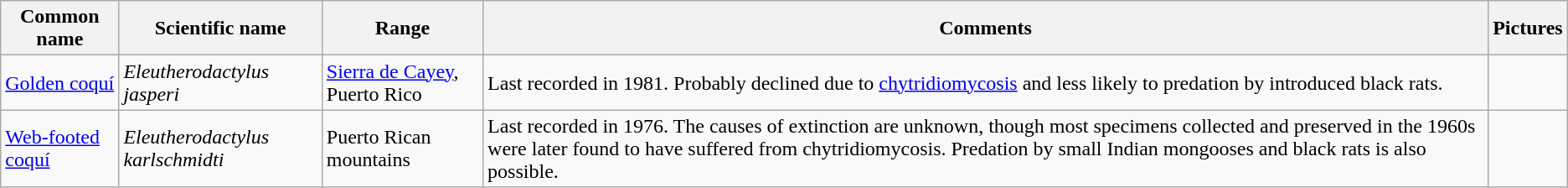<table class="wikitable sortable">
<tr>
<th>Common name</th>
<th>Scientific name</th>
<th>Range</th>
<th class="unsortable">Comments</th>
<th>Pictures</th>
</tr>
<tr>
<td><a href='#'>Golden coquí</a></td>
<td><em>Eleutherodactylus jasperi</em></td>
<td><a href='#'>Sierra de Cayey</a>, Puerto Rico</td>
<td>Last recorded in 1981. Probably declined due to <a href='#'>chytridiomycosis</a> and less likely to predation by introduced black rats.</td>
<td></td>
</tr>
<tr>
<td><a href='#'>Web-footed coquí</a></td>
<td><em>Eleutherodactylus karlschmidti</em></td>
<td>Puerto Rican mountains</td>
<td>Last recorded in 1976. The causes of extinction are unknown, though most specimens collected and preserved in the 1960s were later found to have suffered from chytridiomycosis. Predation by small Indian mongooses and black rats is also possible.</td>
<td></td>
</tr>
</table>
